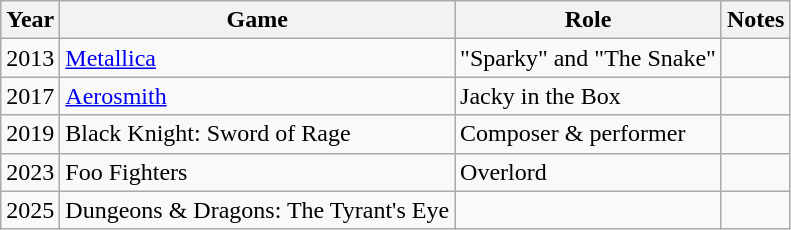<table class="wikitable">
<tr>
<th>Year</th>
<th>Game</th>
<th>Role</th>
<th>Notes</th>
</tr>
<tr>
<td>2013</td>
<td><a href='#'>Metallica</a></td>
<td>"Sparky" and "The Snake"</td>
<td></td>
</tr>
<tr>
<td>2017</td>
<td><a href='#'>Aerosmith</a></td>
<td>Jacky in the Box</td>
<td></td>
</tr>
<tr>
<td>2019</td>
<td>Black Knight: Sword of Rage</td>
<td>Composer & performer</td>
<td></td>
</tr>
<tr>
<td>2023</td>
<td>Foo Fighters</td>
<td>Overlord</td>
<td></td>
</tr>
<tr>
<td>2025</td>
<td>Dungeons & Dragons: The Tyrant's Eye</td>
<td></td>
<td></td>
</tr>
</table>
